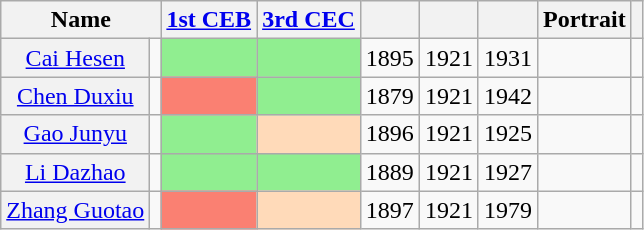<table class="wikitable sortable" style=text-align:center>
<tr>
<th scope=col colspan="2">Name</th>
<th scope="col"><a href='#'>1st CEB</a></th>
<th scope="col"><a href='#'>3rd CEC</a></th>
<th scope="col"></th>
<th scope="col"></th>
<th scope="col"></th>
<th scope="col" class="unsortable">Portrait</th>
<th scope="col" class="unsortable"></th>
</tr>
<tr>
<th align="center" scope="row" style="font-weight:normal;"><a href='#'>Cai Hesen</a></th>
<td></td>
<td bgcolor = LightGreen></td>
<td bgcolor = LightGreen></td>
<td>1895</td>
<td>1921</td>
<td>1931</td>
<td></td>
<td></td>
</tr>
<tr>
<th align="center" scope="row" style="font-weight:normal;"><a href='#'>Chen Duxiu</a></th>
<td></td>
<td bgcolor = Salmon></td>
<td bgcolor = LightGreen></td>
<td>1879</td>
<td>1921</td>
<td>1942</td>
<td></td>
<td></td>
</tr>
<tr>
<th align="center" scope="row" style="font-weight:normal;"><a href='#'>Gao Junyu</a></th>
<td></td>
<td bgcolor = LightGreen></td>
<td bgcolor = PeachPuff></td>
<td>1896</td>
<td>1921</td>
<td>1925</td>
<td></td>
<td></td>
</tr>
<tr>
<th align="center" scope="row" style="font-weight:normal;"><a href='#'>Li Dazhao</a></th>
<td></td>
<td bgcolor = LightGreen></td>
<td bgcolor = LightGreen></td>
<td>1889</td>
<td>1921</td>
<td>1927</td>
<td></td>
<td></td>
</tr>
<tr>
<th align="center" scope="row" style="font-weight:normal;"><a href='#'>Zhang Guotao</a></th>
<td></td>
<td bgcolor = Salmon></td>
<td bgcolor = PeachPuff></td>
<td>1897</td>
<td>1921</td>
<td>1979</td>
<td></td>
<td></td>
</tr>
</table>
